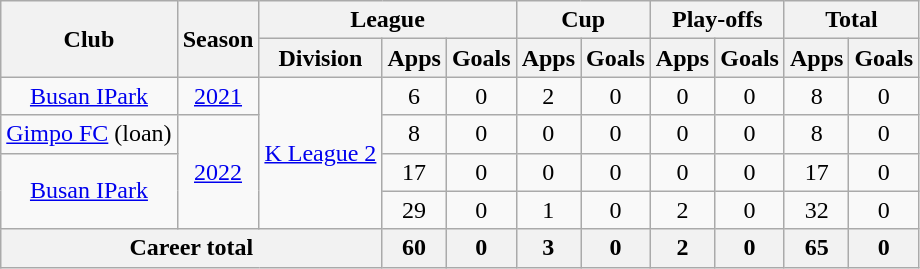<table class="wikitable" style="text-align: center">
<tr>
<th rowspan="2">Club</th>
<th rowspan="2">Season</th>
<th colspan="3">League</th>
<th colspan="2">Cup</th>
<th colspan="2">Play-offs</th>
<th colspan="2">Total</th>
</tr>
<tr>
<th>Division</th>
<th>Apps</th>
<th>Goals</th>
<th>Apps</th>
<th>Goals</th>
<th>Apps</th>
<th>Goals</th>
<th>Apps</th>
<th>Goals</th>
</tr>
<tr>
<td rowspan="1"><a href='#'>Busan IPark</a></td>
<td><a href='#'>2021</a></td>
<td rowspan="4"><a href='#'>K League 2</a></td>
<td>6</td>
<td>0</td>
<td>2</td>
<td>0</td>
<td>0</td>
<td>0</td>
<td>8</td>
<td>0</td>
</tr>
<tr>
<td rowspan="1"><a href='#'>Gimpo FC</a> (loan)</td>
<td rowspan="3"><a href='#'>2022</a></td>
<td>8</td>
<td>0</td>
<td>0</td>
<td>0</td>
<td>0</td>
<td>0</td>
<td>8</td>
<td>0</td>
</tr>
<tr>
<td rowspan="2"><a href='#'>Busan IPark</a></td>
<td>17</td>
<td>0</td>
<td>0</td>
<td>0</td>
<td>0</td>
<td>0</td>
<td>17</td>
<td>0</td>
</tr>
<tr>
<td>29</td>
<td>0</td>
<td>1</td>
<td>0</td>
<td>2</td>
<td>0</td>
<td>32</td>
<td>0</td>
</tr>
<tr>
<th colspan=3>Career total</th>
<th>60</th>
<th>0</th>
<th>3</th>
<th>0</th>
<th>2</th>
<th>0</th>
<th>65</th>
<th>0</th>
</tr>
</table>
